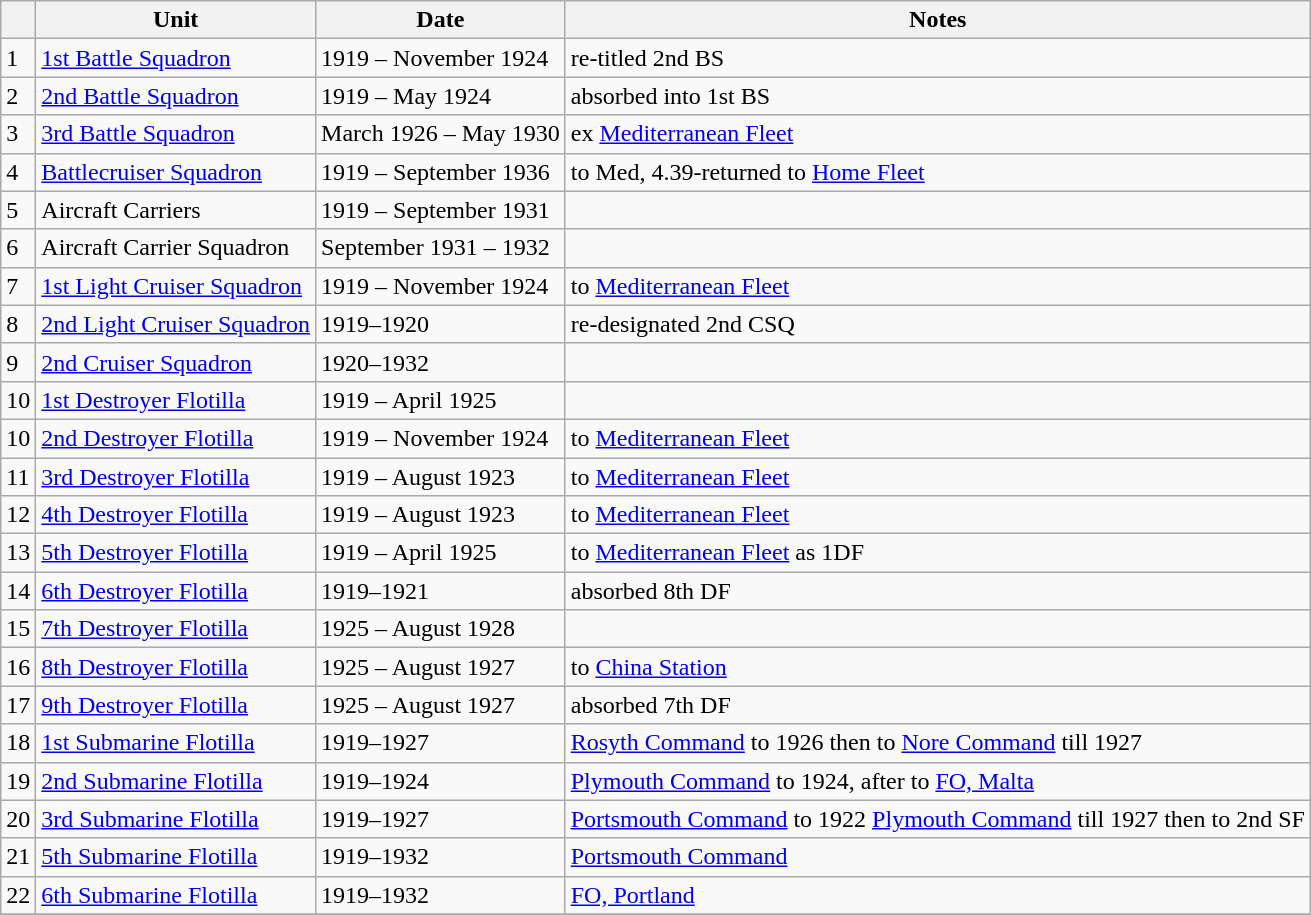<table class=wikitable>
<tr>
<th></th>
<th>Unit</th>
<th>Date</th>
<th>Notes</th>
</tr>
<tr>
<td>1</td>
<td><a href='#'>1st Battle Squadron</a></td>
<td>1919 – November 1924</td>
<td>re-titled 2nd BS </td>
</tr>
<tr>
<td>2</td>
<td><a href='#'>2nd Battle Squadron</a></td>
<td>1919 – May 1924</td>
<td>absorbed into 1st BS </td>
</tr>
<tr>
<td>3</td>
<td><a href='#'>3rd Battle Squadron</a></td>
<td>March 1926 – May 1930</td>
<td>ex <a href='#'>Mediterranean Fleet</a></td>
</tr>
<tr>
<td>4</td>
<td><a href='#'>Battlecruiser Squadron</a></td>
<td>1919 – September 1936</td>
<td>to Med, 4.39-returned to <a href='#'>Home Fleet</a></td>
</tr>
<tr>
<td>5</td>
<td>Aircraft Carriers</td>
<td>1919 – September 1931 </td>
<td></td>
</tr>
<tr>
<td>6</td>
<td>Aircraft Carrier Squadron</td>
<td>September 1931 – 1932 </td>
<td></td>
</tr>
<tr>
<td>7</td>
<td><a href='#'>1st Light Cruiser Squadron</a></td>
<td>1919 – November 1924</td>
<td>to <a href='#'>Mediterranean Fleet</a></td>
</tr>
<tr>
<td>8</td>
<td><a href='#'>2nd Light Cruiser Squadron</a></td>
<td>1919–1920</td>
<td>re-designated 2nd CSQ </td>
</tr>
<tr>
<td>9</td>
<td><a href='#'>2nd Cruiser Squadron</a></td>
<td>1920–1932</td>
<td></td>
</tr>
<tr>
<td>10</td>
<td><a href='#'>1st Destroyer Flotilla</a></td>
<td>1919 – April 1925</td>
<td></td>
</tr>
<tr>
<td>10</td>
<td><a href='#'>2nd Destroyer Flotilla</a></td>
<td>1919 – November 1924</td>
<td>to <a href='#'>Mediterranean Fleet</a></td>
</tr>
<tr>
<td>11</td>
<td><a href='#'>3rd Destroyer Flotilla</a></td>
<td>1919 – August 1923</td>
<td>to <a href='#'>Mediterranean Fleet</a></td>
</tr>
<tr>
<td>12</td>
<td><a href='#'>4th Destroyer Flotilla</a></td>
<td>1919 – August 1923</td>
<td>to <a href='#'>Mediterranean Fleet</a></td>
</tr>
<tr>
<td>13</td>
<td><a href='#'>5th Destroyer Flotilla</a></td>
<td>1919 – April 1925</td>
<td>to <a href='#'>Mediterranean Fleet</a>  as 1DF </td>
</tr>
<tr>
<td>14</td>
<td><a href='#'>6th Destroyer Flotilla</a></td>
<td>1919–1921</td>
<td>absorbed 8th DF </td>
</tr>
<tr>
<td>15</td>
<td><a href='#'>7th Destroyer Flotilla</a></td>
<td>1925 – August 1928</td>
<td></td>
</tr>
<tr>
<td>16</td>
<td><a href='#'>8th Destroyer Flotilla</a></td>
<td>1925 – August 1927</td>
<td>to <a href='#'>China Station</a></td>
</tr>
<tr>
<td>17</td>
<td><a href='#'>9th Destroyer Flotilla</a></td>
<td>1925 – August 1927</td>
<td>absorbed 7th DF </td>
</tr>
<tr>
<td>18</td>
<td><a href='#'>1st Submarine Flotilla</a></td>
<td>1919–1927</td>
<td><a href='#'>Rosyth Command</a> to 1926 then to <a href='#'>Nore Command</a> till 1927 </td>
</tr>
<tr>
<td>19</td>
<td><a href='#'>2nd Submarine Flotilla</a></td>
<td>1919–1924</td>
<td><a href='#'>Plymouth Command</a> to 1924, after to <a href='#'>FO, Malta</a></td>
</tr>
<tr>
<td>20</td>
<td><a href='#'>3rd Submarine Flotilla</a></td>
<td>1919–1927</td>
<td><a href='#'>Portsmouth Command</a> to 1922 <a href='#'>Plymouth Command</a> till 1927 then to 2nd SF </td>
</tr>
<tr>
<td>21</td>
<td><a href='#'>5th Submarine Flotilla</a></td>
<td>1919–1932</td>
<td><a href='#'>Portsmouth Command</a></td>
</tr>
<tr>
<td>22</td>
<td><a href='#'>6th Submarine Flotilla</a></td>
<td>1919–1932</td>
<td><a href='#'>FO, Portland</a></td>
</tr>
<tr>
</tr>
</table>
